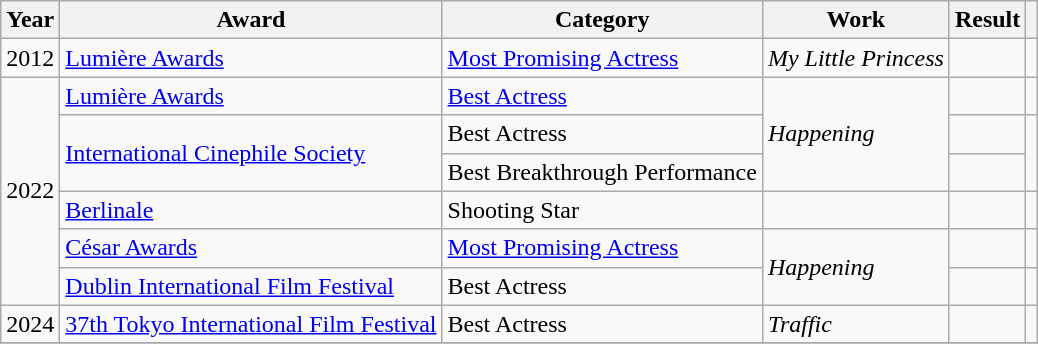<table class="wikitable plainrowheaders">
<tr>
<th>Year</th>
<th>Award</th>
<th>Category</th>
<th>Work</th>
<th>Result</th>
<th></th>
</tr>
<tr>
<td>2012</td>
<td><a href='#'>Lumière Awards</a></td>
<td><a href='#'>Most Promising Actress</a></td>
<td><em>My Little Princess</em></td>
<td></td>
<td></td>
</tr>
<tr>
<td rowspan="6">2022</td>
<td><a href='#'>Lumière Awards</a></td>
<td><a href='#'>Best Actress</a></td>
<td rowspan="3"><em>Happening</em></td>
<td></td>
<td></td>
</tr>
<tr>
<td rowspan="2"><a href='#'>International Cinephile Society</a></td>
<td>Best Actress</td>
<td></td>
<td rowspan="2"></td>
</tr>
<tr>
<td>Best Breakthrough Performance</td>
<td></td>
</tr>
<tr>
<td><a href='#'>Berlinale</a></td>
<td>Shooting Star</td>
<td></td>
<td></td>
<td></td>
</tr>
<tr>
<td><a href='#'>César Awards</a></td>
<td><a href='#'>Most Promising Actress</a></td>
<td rowspan="2"><em>Happening</em></td>
<td></td>
<td></td>
</tr>
<tr>
<td><a href='#'>Dublin International Film Festival</a></td>
<td>Best Actress</td>
<td></td>
</tr>
<tr>
<td>2024</td>
<td><a href='#'>37th Tokyo International Film Festival</a></td>
<td>Best Actress</td>
<td><em>Traffic</em></td>
<td></td>
<td></td>
</tr>
<tr>
</tr>
</table>
